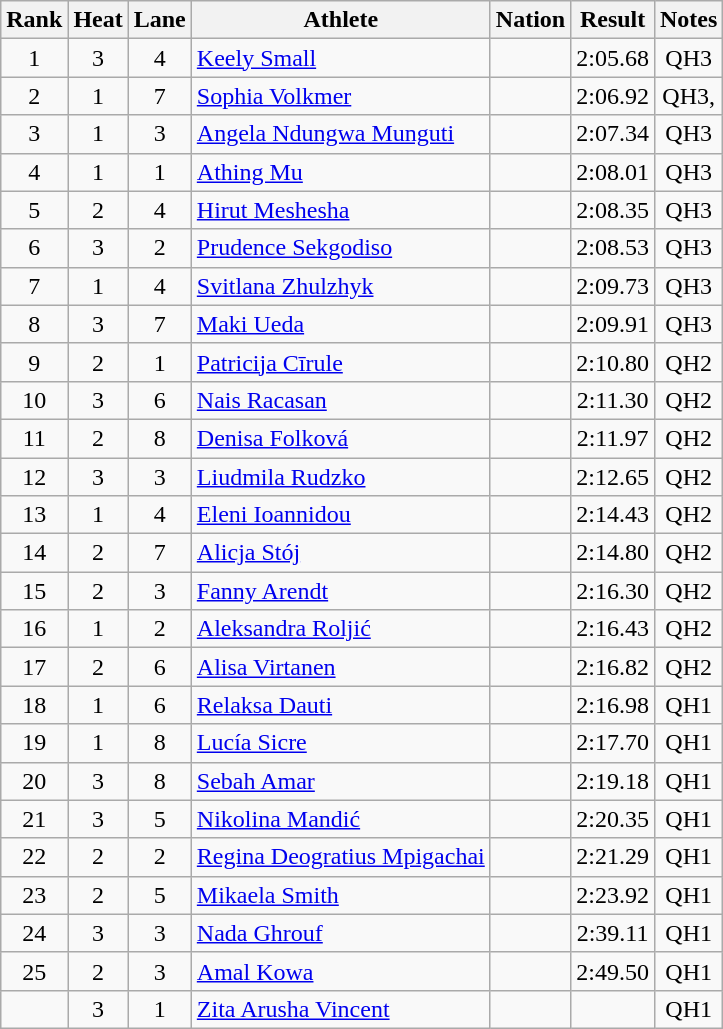<table class="wikitable sortable" style="text-align:center">
<tr>
<th>Rank</th>
<th>Heat</th>
<th>Lane</th>
<th>Athlete</th>
<th>Nation</th>
<th>Result</th>
<th>Notes</th>
</tr>
<tr>
<td>1</td>
<td>3</td>
<td>4</td>
<td align=left><a href='#'>Keely Small</a></td>
<td align=left></td>
<td>2:05.68</td>
<td>QH3</td>
</tr>
<tr>
<td>2</td>
<td>1</td>
<td>7</td>
<td align=left><a href='#'>Sophia Volkmer</a></td>
<td align=left></td>
<td>2:06.92</td>
<td>QH3, </td>
</tr>
<tr>
<td>3</td>
<td>1</td>
<td>3</td>
<td align=left><a href='#'>Angela Ndungwa Munguti</a></td>
<td align=left></td>
<td>2:07.34</td>
<td>QH3</td>
</tr>
<tr>
<td>4</td>
<td>1</td>
<td>1</td>
<td align=left><a href='#'>Athing Mu</a></td>
<td align=left></td>
<td>2:08.01</td>
<td>QH3</td>
</tr>
<tr>
<td>5</td>
<td>2</td>
<td>4</td>
<td align=left><a href='#'>Hirut Meshesha</a></td>
<td align=left></td>
<td>2:08.35</td>
<td>QH3</td>
</tr>
<tr>
<td>6</td>
<td>3</td>
<td>2</td>
<td align=left><a href='#'>Prudence Sekgodiso</a></td>
<td align=left></td>
<td>2:08.53</td>
<td>QH3</td>
</tr>
<tr>
<td>7</td>
<td>1</td>
<td>4</td>
<td align=left><a href='#'>Svitlana Zhulzhyk</a></td>
<td align=left></td>
<td>2:09.73</td>
<td>QH3</td>
</tr>
<tr>
<td>8</td>
<td>3</td>
<td>7</td>
<td align=left><a href='#'>Maki Ueda</a></td>
<td align=left></td>
<td>2:09.91</td>
<td>QH3</td>
</tr>
<tr>
<td>9</td>
<td>2</td>
<td>1</td>
<td align=left><a href='#'>Patricija Cīrule</a></td>
<td align=left></td>
<td>2:10.80</td>
<td>QH2</td>
</tr>
<tr>
<td>10</td>
<td>3</td>
<td>6</td>
<td align=left><a href='#'>Nais Racasan</a></td>
<td align=left></td>
<td>2:11.30</td>
<td>QH2</td>
</tr>
<tr>
<td>11</td>
<td>2</td>
<td>8</td>
<td align=left><a href='#'>Denisa Folková</a></td>
<td align=left></td>
<td>2:11.97</td>
<td>QH2</td>
</tr>
<tr>
<td>12</td>
<td>3</td>
<td>3</td>
<td align=left><a href='#'>Liudmila Rudzko</a></td>
<td align=left></td>
<td>2:12.65</td>
<td>QH2</td>
</tr>
<tr>
<td>13</td>
<td>1</td>
<td>4</td>
<td align=left><a href='#'>Eleni Ioannidou</a></td>
<td align=left></td>
<td>2:14.43</td>
<td>QH2</td>
</tr>
<tr>
<td>14</td>
<td>2</td>
<td>7</td>
<td align=left><a href='#'>Alicja Stój</a></td>
<td align=left></td>
<td>2:14.80</td>
<td>QH2</td>
</tr>
<tr>
<td>15</td>
<td>2</td>
<td>3</td>
<td align=left><a href='#'>Fanny Arendt</a></td>
<td align=left></td>
<td>2:16.30</td>
<td>QH2</td>
</tr>
<tr>
<td>16</td>
<td>1</td>
<td>2</td>
<td align=left><a href='#'>Aleksandra Roljić</a></td>
<td align=left></td>
<td>2:16.43</td>
<td>QH2</td>
</tr>
<tr>
<td>17</td>
<td>2</td>
<td>6</td>
<td align=left><a href='#'>Alisa Virtanen</a></td>
<td align=left></td>
<td>2:16.82</td>
<td>QH2</td>
</tr>
<tr>
<td>18</td>
<td>1</td>
<td>6</td>
<td align=left><a href='#'>Relaksa Dauti</a></td>
<td align=left></td>
<td>2:16.98</td>
<td>QH1</td>
</tr>
<tr>
<td>19</td>
<td>1</td>
<td>8</td>
<td align=left><a href='#'>Lucía Sicre</a></td>
<td align=left></td>
<td>2:17.70</td>
<td>QH1</td>
</tr>
<tr>
<td>20</td>
<td>3</td>
<td>8</td>
<td align=left><a href='#'>Sebah Amar</a></td>
<td align=left></td>
<td>2:19.18</td>
<td>QH1</td>
</tr>
<tr>
<td>21</td>
<td>3</td>
<td>5</td>
<td align=left><a href='#'>Nikolina Mandić</a></td>
<td align=left></td>
<td>2:20.35</td>
<td>QH1</td>
</tr>
<tr>
<td>22</td>
<td>2</td>
<td>2</td>
<td align=left><a href='#'>Regina Deogratius Mpigachai</a></td>
<td align=left></td>
<td>2:21.29</td>
<td>QH1</td>
</tr>
<tr>
<td>23</td>
<td>2</td>
<td>5</td>
<td align=left><a href='#'>Mikaela Smith</a></td>
<td align=left></td>
<td>2:23.92</td>
<td>QH1</td>
</tr>
<tr>
<td>24</td>
<td>3</td>
<td>3</td>
<td align=left><a href='#'>Nada Ghrouf</a></td>
<td align=left></td>
<td>2:39.11</td>
<td>QH1</td>
</tr>
<tr>
<td>25</td>
<td>2</td>
<td>3</td>
<td align=left><a href='#'>Amal Kowa</a></td>
<td align=left></td>
<td>2:49.50</td>
<td>QH1</td>
</tr>
<tr>
<td></td>
<td>3</td>
<td>1</td>
<td align=left><a href='#'>Zita Arusha Vincent</a></td>
<td align=left></td>
<td></td>
<td>QH1</td>
</tr>
</table>
